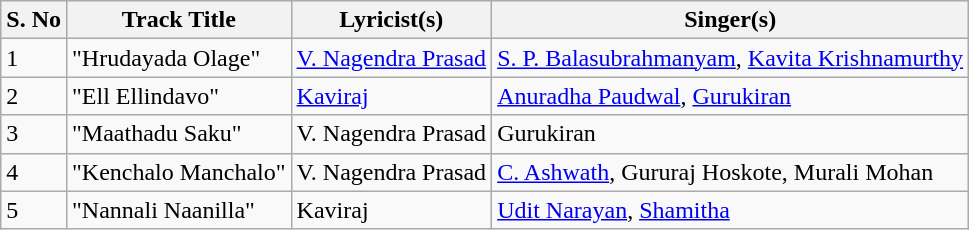<table class="wikitable">
<tr>
<th>S. No</th>
<th>Track Title</th>
<th>Lyricist(s)</th>
<th>Singer(s)</th>
</tr>
<tr>
<td>1</td>
<td>"Hrudayada Olage"</td>
<td><a href='#'>V. Nagendra Prasad</a></td>
<td><a href='#'>S. P. Balasubrahmanyam</a>, <a href='#'>Kavita Krishnamurthy</a></td>
</tr>
<tr>
<td>2</td>
<td>"Ell Ellindavo"</td>
<td><a href='#'>Kaviraj</a></td>
<td><a href='#'>Anuradha Paudwal</a>, <a href='#'>Gurukiran</a></td>
</tr>
<tr>
<td>3</td>
<td>"Maathadu Saku"</td>
<td>V. Nagendra Prasad</td>
<td>Gurukiran</td>
</tr>
<tr>
<td>4</td>
<td>"Kenchalo Manchalo"</td>
<td>V. Nagendra Prasad</td>
<td><a href='#'>C. Ashwath</a>, Gururaj Hoskote, Murali Mohan</td>
</tr>
<tr>
<td>5</td>
<td>"Nannali Naanilla"</td>
<td>Kaviraj</td>
<td><a href='#'>Udit Narayan</a>, <a href='#'>Shamitha</a></td>
</tr>
</table>
